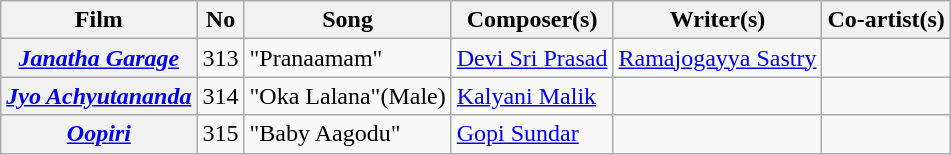<table class="wikitable">
<tr>
<th>Film</th>
<th>No</th>
<th>Song</th>
<th>Composer(s)</th>
<th>Writer(s)</th>
<th>Co-artist(s)</th>
</tr>
<tr>
<th><em><a href='#'>Janatha Garage</a></em></th>
<td>313</td>
<td>"Pranaamam"</td>
<td><a href='#'>Devi Sri Prasad</a></td>
<td><a href='#'>Ramajogayya Sastry</a></td>
<td></td>
</tr>
<tr>
<th><em><a href='#'>Jyo Achyutananda</a></em></th>
<td>314</td>
<td>"Oka Lalana"(Male)</td>
<td><a href='#'>Kalyani Malik</a></td>
<td></td>
<td></td>
</tr>
<tr>
<th><em><a href='#'>Oopiri</a></em></th>
<td>315</td>
<td>"Baby Aagodu"</td>
<td><a href='#'>Gopi Sundar</a></td>
<td></td>
<td></td>
</tr>
</table>
